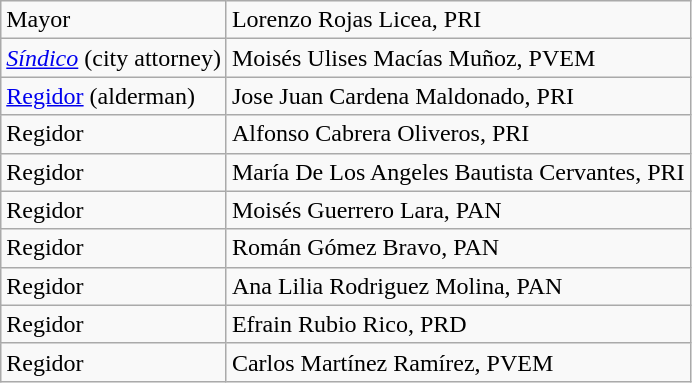<table class="wikitable">
<tr>
<td>Mayor</td>
<td>Lorenzo Rojas Licea, PRI</td>
</tr>
<tr>
<td><em><a href='#'>Síndico</a></em> (city attorney)</td>
<td>Moisés Ulises Macías Muñoz, PVEM</td>
</tr>
<tr>
<td><a href='#'>Regidor</a> (alderman)</td>
<td>Jose Juan Cardena Maldonado, PRI</td>
</tr>
<tr>
<td>Regidor</td>
<td>Alfonso Cabrera Oliveros, PRI</td>
</tr>
<tr>
<td>Regidor</td>
<td>María De Los Angeles Bautista Cervantes, PRI</td>
</tr>
<tr>
<td>Regidor</td>
<td>Moisés Guerrero Lara, PAN</td>
</tr>
<tr>
<td>Regidor</td>
<td>Román Gómez Bravo, PAN</td>
</tr>
<tr>
<td>Regidor</td>
<td>Ana Lilia Rodriguez Molina, PAN</td>
</tr>
<tr>
<td>Regidor</td>
<td>Efrain Rubio Rico, PRD</td>
</tr>
<tr>
<td>Regidor</td>
<td>Carlos Martínez Ramírez, PVEM</td>
</tr>
</table>
